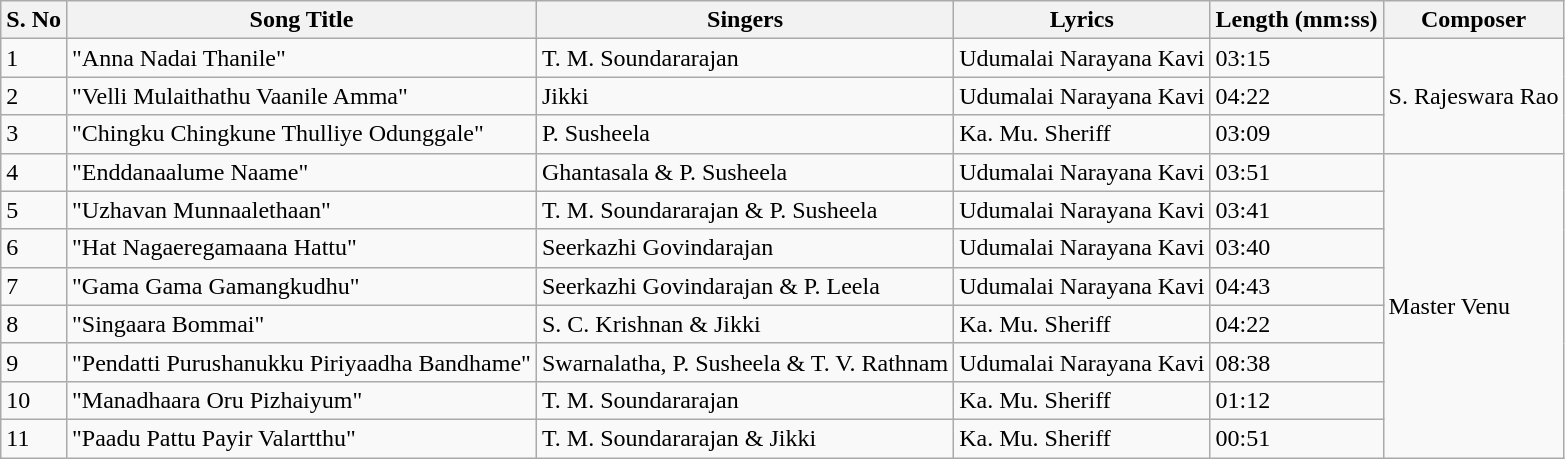<table class="wikitable">
<tr>
<th>S. No</th>
<th>Song Title</th>
<th>Singers</th>
<th>Lyrics</th>
<th>Length (mm:ss)</th>
<th>Composer</th>
</tr>
<tr>
<td>1</td>
<td>"Anna Nadai Thanile"</td>
<td>T. M. Soundararajan</td>
<td>Udumalai Narayana Kavi</td>
<td>03:15</td>
<td rowspan=3>S. Rajeswara Rao</td>
</tr>
<tr>
<td>2</td>
<td>"Velli Mulaithathu Vaanile Amma"</td>
<td>Jikki</td>
<td>Udumalai Narayana Kavi</td>
<td>04:22</td>
</tr>
<tr>
<td>3</td>
<td>"Chingku Chingkune Thulliye Odunggale"</td>
<td>P. Susheela</td>
<td>Ka. Mu. Sheriff</td>
<td>03:09</td>
</tr>
<tr>
<td>4</td>
<td>"Enddanaalume Naame"</td>
<td>Ghantasala & P. Susheela</td>
<td>Udumalai Narayana Kavi</td>
<td>03:51</td>
<td rowspan=8>Master Venu</td>
</tr>
<tr>
<td>5</td>
<td>"Uzhavan Munnaalethaan"</td>
<td>T. M. Soundararajan & P. Susheela</td>
<td>Udumalai Narayana Kavi</td>
<td>03:41</td>
</tr>
<tr>
<td>6</td>
<td>"Hat Nagaeregamaana Hattu"</td>
<td>Seerkazhi Govindarajan</td>
<td>Udumalai Narayana Kavi</td>
<td>03:40</td>
</tr>
<tr>
<td>7</td>
<td>"Gama Gama Gamangkudhu"</td>
<td>Seerkazhi Govindarajan & P. Leela</td>
<td>Udumalai Narayana Kavi</td>
<td>04:43</td>
</tr>
<tr>
<td>8</td>
<td>"Singaara Bommai"</td>
<td>S. C. Krishnan & Jikki</td>
<td>Ka. Mu. Sheriff</td>
<td>04:22</td>
</tr>
<tr>
<td>9</td>
<td>"Pendatti Purushanukku Piriyaadha Bandhame"</td>
<td>Swarnalatha, P. Susheela & T. V. Rathnam</td>
<td>Udumalai Narayana Kavi</td>
<td>08:38</td>
</tr>
<tr>
<td>10</td>
<td>"Manadhaara Oru Pizhaiyum"</td>
<td>T. M. Soundararajan</td>
<td>Ka. Mu. Sheriff</td>
<td>01:12</td>
</tr>
<tr>
<td>11</td>
<td>"Paadu Pattu Payir Valartthu"</td>
<td>T. M. Soundararajan & Jikki</td>
<td>Ka. Mu. Sheriff</td>
<td>00:51</td>
</tr>
</table>
